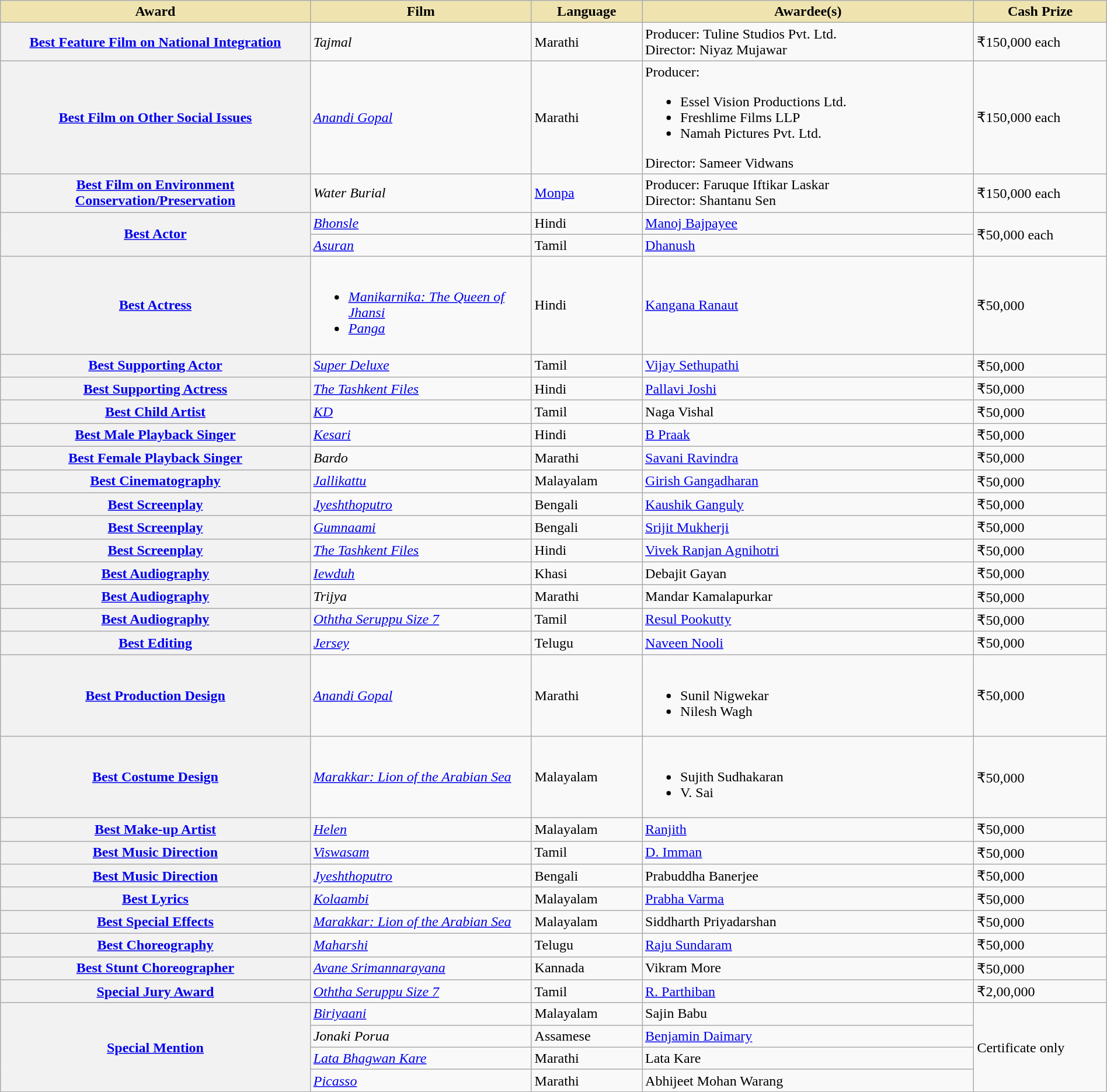<table class="wikitable plainrowheaders" style="width:100%;">
<tr>
<th style="background-color:#EFE4B0;width:28%;">Award</th>
<th style="background-color:#EFE4B0;width:20%;">Film</th>
<th style="background-color:#EFE4B0;width:10%;">Language</th>
<th style="background-color:#EFE4B0;width:30%;">Awardee(s)</th>
<th style="background-color:#EFE4B0;width:12%;">Cash Prize</th>
</tr>
<tr>
<th scope="row"><a href='#'>Best Feature Film on National Integration</a></th>
<td><em>Tajmal</em></td>
<td>Marathi</td>
<td>Producer: Tuline Studios Pvt. Ltd.<br>Director: Niyaz Mujawar</td>
<td>₹150,000 each</td>
</tr>
<tr>
<th scope="row"><a href='#'>Best Film on Other Social Issues</a></th>
<td><em><a href='#'>Anandi Gopal</a></em></td>
<td>Marathi</td>
<td>Producer:<br><ul><li>Essel Vision Productions Ltd.</li><li>Freshlime Films LLP</li><li>Namah Pictures Pvt. Ltd.</li></ul>Director: Sameer Vidwans</td>
<td>₹150,000 each</td>
</tr>
<tr>
<th scope="row"><a href='#'>Best Film on Environment Conservation/Preservation</a></th>
<td><em>Water Burial</em></td>
<td><a href='#'>Monpa</a></td>
<td>Producer: Faruque Iftikar Laskar<br>Director: Shantanu Sen</td>
<td>₹150,000 each</td>
</tr>
<tr>
<th scope="row" rowspan="2"><a href='#'>Best Actor</a></th>
<td><em><a href='#'>Bhonsle</a></em></td>
<td>Hindi</td>
<td><a href='#'>Manoj Bajpayee</a></td>
<td rowspan="2">₹50,000 each</td>
</tr>
<tr>
<td><em><a href='#'>Asuran</a></em></td>
<td>Tamil</td>
<td><a href='#'>Dhanush</a></td>
</tr>
<tr>
<th scope="row"><a href='#'>Best Actress</a></th>
<td><br><ul><li><em><a href='#'>Manikarnika: The Queen of Jhansi</a></em></li><li><em><a href='#'>Panga</a></em></li></ul></td>
<td>Hindi</td>
<td><a href='#'>Kangana Ranaut</a></td>
<td>₹50,000</td>
</tr>
<tr>
<th scope="row"><a href='#'>Best Supporting Actor</a></th>
<td><em><a href='#'>Super Deluxe</a></em></td>
<td>Tamil</td>
<td><a href='#'>Vijay Sethupathi</a></td>
<td>₹50,000</td>
</tr>
<tr>
<th scope="row"><a href='#'>Best Supporting Actress</a></th>
<td><em><a href='#'>The Tashkent Files</a></em></td>
<td>Hindi</td>
<td><a href='#'>Pallavi Joshi</a></td>
<td>₹50,000</td>
</tr>
<tr>
<th scope="row"><a href='#'>Best Child Artist</a></th>
<td><em><a href='#'>KD</a></em></td>
<td>Tamil</td>
<td>Naga Vishal</td>
<td>₹50,000</td>
</tr>
<tr>
<th scope="row"><a href='#'>Best Male Playback Singer</a></th>
<td><em><a href='#'>Kesari</a></em><br></td>
<td>Hindi</td>
<td><a href='#'>B Praak</a></td>
<td>₹50,000</td>
</tr>
<tr>
<th scope="row"><a href='#'>Best Female Playback Singer</a></th>
<td><em>Bardo</em><br></td>
<td>Marathi</td>
<td><a href='#'>Savani Ravindra</a></td>
<td>₹50,000</td>
</tr>
<tr>
<th scope="row"><a href='#'>Best Cinematography</a></th>
<td><em><a href='#'>Jallikattu</a></em></td>
<td>Malayalam</td>
<td><a href='#'>Girish Gangadharan</a></td>
<td>₹50,000</td>
</tr>
<tr>
<th scope="row"><a href='#'>Best Screenplay</a><br></th>
<td><em><a href='#'>Jyeshthoputro</a></em></td>
<td>Bengali</td>
<td><a href='#'>Kaushik Ganguly</a></td>
<td>₹50,000</td>
</tr>
<tr>
<th scope="row"><a href='#'>Best Screenplay</a><br></th>
<td><em><a href='#'>Gumnaami</a></em></td>
<td>Bengali</td>
<td><a href='#'>Srijit Mukherji</a></td>
<td>₹50,000</td>
</tr>
<tr>
<th scope="row"><a href='#'>Best Screenplay</a><br></th>
<td><em><a href='#'>The Tashkent Files</a></em></td>
<td>Hindi</td>
<td><a href='#'>Vivek Ranjan Agnihotri</a></td>
<td>₹50,000</td>
</tr>
<tr>
<th scope="row"><a href='#'>Best Audiography</a><br></th>
<td><em><a href='#'>Iewduh</a></em></td>
<td>Khasi</td>
<td>Debajit Gayan</td>
<td>₹50,000</td>
</tr>
<tr>
<th scope="row"><a href='#'>Best Audiography</a><br></th>
<td><em>Trijya</em></td>
<td>Marathi</td>
<td>Mandar Kamalapurkar</td>
<td>₹50,000</td>
</tr>
<tr>
<th scope="row"><a href='#'>Best Audiography</a><br></th>
<td><em><a href='#'>Oththa Seruppu Size 7</a></em></td>
<td>Tamil</td>
<td><a href='#'>Resul Pookutty</a></td>
<td>₹50,000</td>
</tr>
<tr>
<th scope="row"><a href='#'>Best Editing</a></th>
<td><em><a href='#'>Jersey</a></em></td>
<td>Telugu</td>
<td><a href='#'>Naveen Nooli</a></td>
<td>₹50,000</td>
</tr>
<tr>
<th scope="row"><a href='#'>Best Production Design</a></th>
<td><em><a href='#'>Anandi Gopal</a></em></td>
<td>Marathi</td>
<td><br><ul><li>Sunil Nigwekar</li><li>Nilesh Wagh</li></ul></td>
<td>₹50,000</td>
</tr>
<tr>
<th scope="row"><a href='#'>Best Costume Design</a></th>
<td><em><a href='#'>Marakkar: Lion of the Arabian Sea</a></em></td>
<td>Malayalam</td>
<td><br><ul><li>Sujith Sudhakaran</li><li>V. Sai</li></ul></td>
<td>₹50,000</td>
</tr>
<tr>
<th scope="row"><a href='#'>Best Make-up Artist</a></th>
<td><em><a href='#'>Helen</a></em></td>
<td>Malayalam</td>
<td><a href='#'>Ranjith</a></td>
<td>₹50,000</td>
</tr>
<tr>
<th scope="row"><a href='#'>Best Music Direction</a><br></th>
<td><em><a href='#'>Viswasam</a></em></td>
<td>Tamil</td>
<td><a href='#'>D. Imman</a></td>
<td>₹50,000</td>
</tr>
<tr>
<th scope="row"><a href='#'>Best Music Direction</a><br></th>
<td><em><a href='#'>Jyeshthoputro</a></em></td>
<td>Bengali</td>
<td>Prabuddha Banerjee</td>
<td>₹50,000</td>
</tr>
<tr>
<th scope="row"><a href='#'>Best Lyrics</a></th>
<td><em><a href='#'>Kolaambi</a></em><br></td>
<td>Malayalam</td>
<td><a href='#'>Prabha Varma</a></td>
<td>₹50,000</td>
</tr>
<tr>
<th scope="row"><a href='#'>Best Special Effects</a></th>
<td><em><a href='#'>Marakkar: Lion of the Arabian Sea</a></em></td>
<td>Malayalam</td>
<td>Siddharth Priyadarshan</td>
<td>₹50,000</td>
</tr>
<tr>
<th scope="row"><a href='#'>Best Choreography</a></th>
<td><em><a href='#'>Maharshi</a></em><br></td>
<td>Telugu</td>
<td><a href='#'>Raju Sundaram</a></td>
<td>₹50,000</td>
</tr>
<tr>
<th scope="row"><a href='#'>Best Stunt Choreographer</a></th>
<td><em><a href='#'>Avane Srimannarayana</a></em></td>
<td>Kannada</td>
<td>Vikram More</td>
<td>₹50,000</td>
</tr>
<tr>
<th scope="row"><a href='#'>Special Jury Award</a></th>
<td><em><a href='#'>Oththa Seruppu Size 7</a></em></td>
<td>Tamil</td>
<td><a href='#'>R. Parthiban</a></td>
<td>₹2,00,000</td>
</tr>
<tr>
<th scope="row" rowspan="4"><a href='#'>Special Mention</a></th>
<td><em><a href='#'>Biriyaani</a></em></td>
<td>Malayalam</td>
<td>Sajin Babu </td>
<td rowspan="4">Certificate only</td>
</tr>
<tr>
<td><em>Jonaki Porua</em></td>
<td>Assamese</td>
<td><a href='#'>Benjamin Daimary</a> </td>
</tr>
<tr>
<td><em><a href='#'>Lata Bhagwan Kare</a></em></td>
<td>Marathi</td>
<td>Lata Kare </td>
</tr>
<tr>
<td><em><a href='#'>Picasso</a></em></td>
<td>Marathi</td>
<td>Abhijeet Mohan Warang </td>
</tr>
</table>
